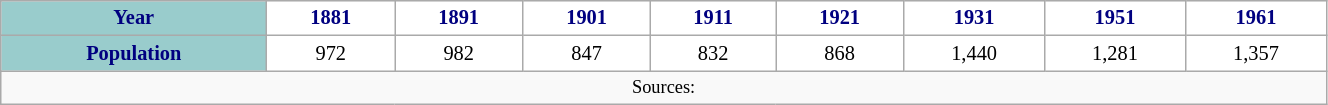<table class="wikitable" style="font-size:85%; width:70%; border:0; text-align:center; line-height:120%;">
<tr>
<th style="background:#9cc; color:navy; height:17px;">Year</th>
<th style="background:#fff; color:navy;">1881</th>
<th style="background:#fff; color:navy;">1891</th>
<th style="background:#fff; color:navy;">1901</th>
<th style="background:#fff; color:navy;">1911</th>
<th style="background:#fff; color:navy;">1921</th>
<th style="background:#fff; color:navy;">1931</th>
<th style="background:#fff; color:navy;">1951</th>
<th style="background:#fff; color:navy;">1961</th>
</tr>
<tr style="text-align:center;">
<th style="background:#9cc; color:navy; height:17px;">Population</th>
<td style="background:#fff; color:black;">972</td>
<td style="background:#fff; color:black;">982</td>
<td style="background:#fff; color:black;">847</td>
<td style="background:#fff; color:black;">832</td>
<td style="background:#fff; color:black;">868</td>
<td style="background:#fff; color:black;">1,440</td>
<td style="background:#fff; color:black;">1,281</td>
<td style="background:#fff; color:black;">1,357</td>
</tr>
<tr>
<td colspan="9" style="text-align:center;font-size:90%;">Sources:</td>
</tr>
</table>
